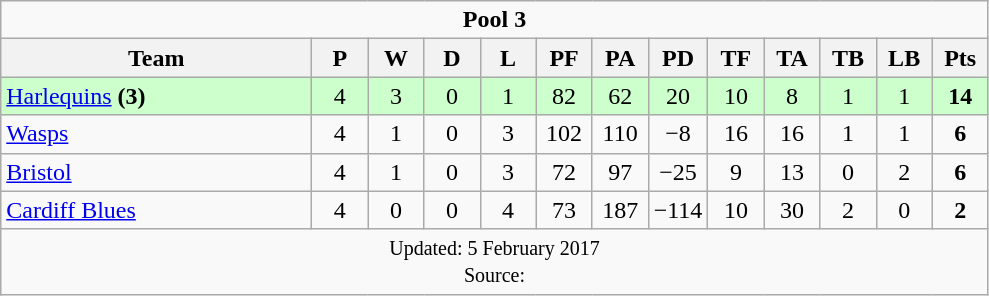<table class="wikitable" style="text-align:center">
<tr>
<td colspan="13" cellpadding="0" cellspacing="0"><strong>Pool 3</strong></td>
</tr>
<tr>
<th style="width:200px">Team</th>
<th width="30">P</th>
<th width="30">W</th>
<th width="30">D</th>
<th width="30">L</th>
<th width="30">PF</th>
<th width="30">PA</th>
<th width="30">PD</th>
<th width="30">TF</th>
<th width="30">TA</th>
<th width="30">TB</th>
<th width="30">LB</th>
<th width="30">Pts</th>
</tr>
<tr style="background:#cfc">
<td align="left"> <a href='#'>Harlequins</a> <strong>(3)</strong></td>
<td>4</td>
<td>3</td>
<td>0</td>
<td>1</td>
<td>82</td>
<td>62</td>
<td>20</td>
<td>10</td>
<td>8</td>
<td>1</td>
<td>1</td>
<td><strong>14</strong></td>
</tr>
<tr>
<td align="left"> <a href='#'>Wasps</a></td>
<td>4</td>
<td>1</td>
<td>0</td>
<td>3</td>
<td>102</td>
<td>110</td>
<td>−8</td>
<td>16</td>
<td>16</td>
<td>1</td>
<td>1</td>
<td><strong>6</strong></td>
</tr>
<tr>
<td align="left"> <a href='#'>Bristol</a></td>
<td>4</td>
<td>1</td>
<td>0</td>
<td>3</td>
<td>72</td>
<td>97</td>
<td>−25</td>
<td>9</td>
<td>13</td>
<td>0</td>
<td>2</td>
<td><strong>6</strong></td>
</tr>
<tr>
<td align="left"> <a href='#'>Cardiff Blues</a></td>
<td>4</td>
<td>0</td>
<td>0</td>
<td>4</td>
<td>73</td>
<td>187</td>
<td>−114</td>
<td>10</td>
<td>30</td>
<td>2</td>
<td>0</td>
<td><strong>2</strong></td>
</tr>
<tr>
<td colspan="13" style="border:0px"><small>Updated: 5 February 2017<br>Source: </small></td>
</tr>
</table>
